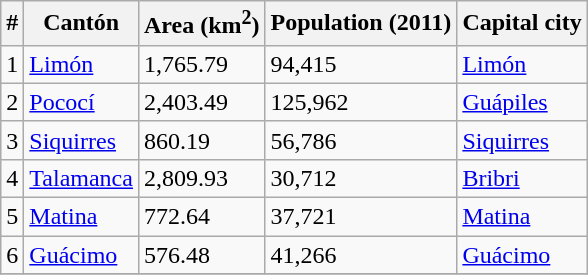<table class="wikitable sortable">
<tr>
<th>#</th>
<th>Cantón</th>
<th>Area (km<sup>2</sup>)</th>
<th>Population (2011)</th>
<th>Capital city</th>
</tr>
<tr>
<td>1</td>
<td><a href='#'>Limón</a></td>
<td>1,765.79</td>
<td>94,415</td>
<td><a href='#'>Limón</a></td>
</tr>
<tr>
<td>2</td>
<td><a href='#'>Pococí</a></td>
<td>2,403.49</td>
<td>125,962</td>
<td><a href='#'>Guápiles</a></td>
</tr>
<tr>
<td>3</td>
<td><a href='#'>Siquirres</a></td>
<td>860.19</td>
<td>56,786</td>
<td><a href='#'>Siquirres</a></td>
</tr>
<tr>
<td>4</td>
<td><a href='#'>Talamanca</a></td>
<td>2,809.93</td>
<td>30,712</td>
<td><a href='#'>Bribri</a></td>
</tr>
<tr>
<td>5</td>
<td><a href='#'>Matina</a></td>
<td>772.64</td>
<td>37,721</td>
<td><a href='#'>Matina</a></td>
</tr>
<tr>
<td>6</td>
<td><a href='#'>Guácimo</a></td>
<td>576.48</td>
<td>41,266</td>
<td><a href='#'>Guácimo</a></td>
</tr>
<tr>
</tr>
</table>
